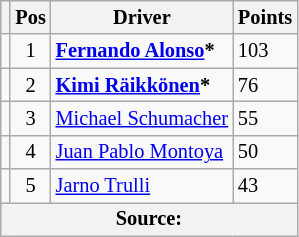<table class="wikitable" style="font-size: 85%;">
<tr>
<th></th>
<th>Pos</th>
<th>Driver</th>
<th>Points</th>
</tr>
<tr>
<td></td>
<td align="center">1</td>
<td> <strong><a href='#'>Fernando Alonso</a>*</strong></td>
<td>103</td>
</tr>
<tr>
<td></td>
<td align="center">2</td>
<td> <strong><a href='#'>Kimi Räikkönen</a>*</strong></td>
<td>76</td>
</tr>
<tr>
<td></td>
<td align="center">3</td>
<td> <a href='#'>Michael Schumacher</a></td>
<td>55</td>
</tr>
<tr>
<td></td>
<td align="center">4</td>
<td> <a href='#'>Juan Pablo Montoya</a></td>
<td>50</td>
</tr>
<tr>
<td></td>
<td align="center">5</td>
<td> <a href='#'>Jarno Trulli</a></td>
<td>43</td>
</tr>
<tr>
<th colspan=4>Source: </th>
</tr>
</table>
